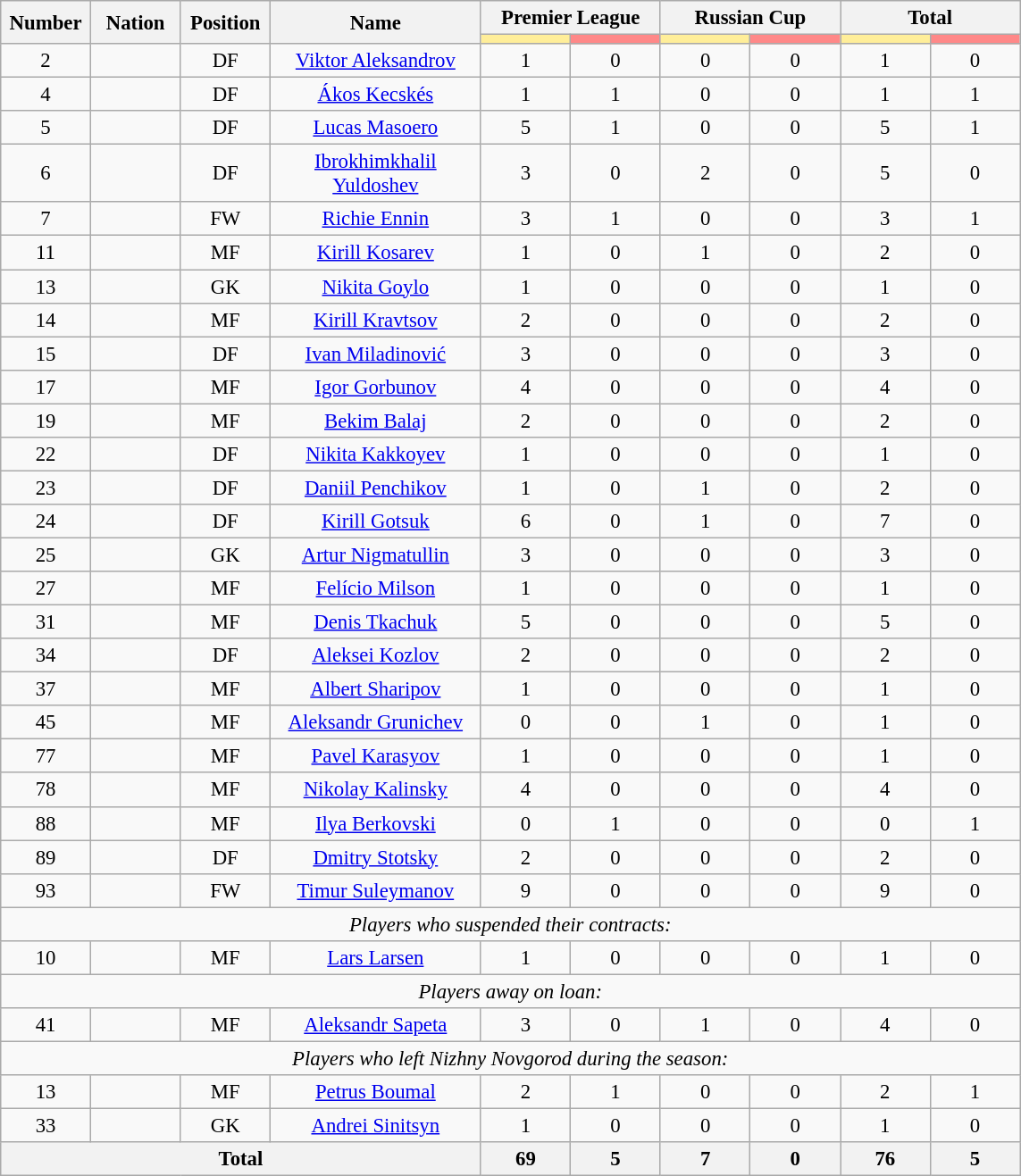<table class="wikitable" style="font-size: 95%; text-align: center;">
<tr>
<th rowspan=2 width=60>Number</th>
<th rowspan=2 width=60>Nation</th>
<th rowspan=2 width=60>Position</th>
<th rowspan=2 width=150>Name</th>
<th colspan=2>Premier League</th>
<th colspan=2>Russian Cup</th>
<th colspan=2>Total</th>
</tr>
<tr>
<th style="width:60px; background:#fe9;"></th>
<th style="width:60px; background:#ff8888;"></th>
<th style="width:60px; background:#fe9;"></th>
<th style="width:60px; background:#ff8888;"></th>
<th style="width:60px; background:#fe9;"></th>
<th style="width:60px; background:#ff8888;"></th>
</tr>
<tr>
<td>2</td>
<td></td>
<td>DF</td>
<td><a href='#'>Viktor Aleksandrov</a></td>
<td>1</td>
<td>0</td>
<td>0</td>
<td>0</td>
<td>1</td>
<td>0</td>
</tr>
<tr>
<td>4</td>
<td></td>
<td>DF</td>
<td><a href='#'>Ákos Kecskés</a></td>
<td>1</td>
<td>1</td>
<td>0</td>
<td>0</td>
<td>1</td>
<td>1</td>
</tr>
<tr>
<td>5</td>
<td></td>
<td>DF</td>
<td><a href='#'>Lucas Masoero</a></td>
<td>5</td>
<td>1</td>
<td>0</td>
<td>0</td>
<td>5</td>
<td>1</td>
</tr>
<tr>
<td>6</td>
<td></td>
<td>DF</td>
<td><a href='#'>Ibrokhimkhalil Yuldoshev</a></td>
<td>3</td>
<td>0</td>
<td>2</td>
<td>0</td>
<td>5</td>
<td>0</td>
</tr>
<tr>
<td>7</td>
<td></td>
<td>FW</td>
<td><a href='#'>Richie Ennin</a></td>
<td>3</td>
<td>1</td>
<td>0</td>
<td>0</td>
<td>3</td>
<td>1</td>
</tr>
<tr>
<td>11</td>
<td></td>
<td>MF</td>
<td><a href='#'>Kirill Kosarev</a></td>
<td>1</td>
<td>0</td>
<td>1</td>
<td>0</td>
<td>2</td>
<td>0</td>
</tr>
<tr>
<td>13</td>
<td></td>
<td>GK</td>
<td><a href='#'>Nikita Goylo</a></td>
<td>1</td>
<td>0</td>
<td>0</td>
<td>0</td>
<td>1</td>
<td>0</td>
</tr>
<tr>
<td>14</td>
<td></td>
<td>MF</td>
<td><a href='#'>Kirill Kravtsov</a></td>
<td>2</td>
<td>0</td>
<td>0</td>
<td>0</td>
<td>2</td>
<td>0</td>
</tr>
<tr>
<td>15</td>
<td></td>
<td>DF</td>
<td><a href='#'>Ivan Miladinović</a></td>
<td>3</td>
<td>0</td>
<td>0</td>
<td>0</td>
<td>3</td>
<td>0</td>
</tr>
<tr>
<td>17</td>
<td></td>
<td>MF</td>
<td><a href='#'>Igor Gorbunov</a></td>
<td>4</td>
<td>0</td>
<td>0</td>
<td>0</td>
<td>4</td>
<td>0</td>
</tr>
<tr>
<td>19</td>
<td></td>
<td>MF</td>
<td><a href='#'>Bekim Balaj</a></td>
<td>2</td>
<td>0</td>
<td>0</td>
<td>0</td>
<td>2</td>
<td>0</td>
</tr>
<tr>
<td>22</td>
<td></td>
<td>DF</td>
<td><a href='#'>Nikita Kakkoyev</a></td>
<td>1</td>
<td>0</td>
<td>0</td>
<td>0</td>
<td>1</td>
<td>0</td>
</tr>
<tr>
<td>23</td>
<td></td>
<td>DF</td>
<td><a href='#'>Daniil Penchikov</a></td>
<td>1</td>
<td>0</td>
<td>1</td>
<td>0</td>
<td>2</td>
<td>0</td>
</tr>
<tr>
<td>24</td>
<td></td>
<td>DF</td>
<td><a href='#'>Kirill Gotsuk</a></td>
<td>6</td>
<td>0</td>
<td>1</td>
<td>0</td>
<td>7</td>
<td>0</td>
</tr>
<tr>
<td>25</td>
<td></td>
<td>GK</td>
<td><a href='#'>Artur Nigmatullin</a></td>
<td>3</td>
<td>0</td>
<td>0</td>
<td>0</td>
<td>3</td>
<td>0</td>
</tr>
<tr>
<td>27</td>
<td></td>
<td>MF</td>
<td><a href='#'>Felício Milson</a></td>
<td>1</td>
<td>0</td>
<td>0</td>
<td>0</td>
<td>1</td>
<td>0</td>
</tr>
<tr>
<td>31</td>
<td></td>
<td>MF</td>
<td><a href='#'>Denis Tkachuk</a></td>
<td>5</td>
<td>0</td>
<td>0</td>
<td>0</td>
<td>5</td>
<td>0</td>
</tr>
<tr>
<td>34</td>
<td></td>
<td>DF</td>
<td><a href='#'>Aleksei Kozlov</a></td>
<td>2</td>
<td>0</td>
<td>0</td>
<td>0</td>
<td>2</td>
<td>0</td>
</tr>
<tr>
<td>37</td>
<td></td>
<td>MF</td>
<td><a href='#'>Albert Sharipov</a></td>
<td>1</td>
<td>0</td>
<td>0</td>
<td>0</td>
<td>1</td>
<td>0</td>
</tr>
<tr>
<td>45</td>
<td></td>
<td>MF</td>
<td><a href='#'>Aleksandr Grunichev</a></td>
<td>0</td>
<td>0</td>
<td>1</td>
<td>0</td>
<td>1</td>
<td>0</td>
</tr>
<tr>
<td>77</td>
<td></td>
<td>MF</td>
<td><a href='#'>Pavel Karasyov</a></td>
<td>1</td>
<td>0</td>
<td>0</td>
<td>0</td>
<td>1</td>
<td>0</td>
</tr>
<tr>
<td>78</td>
<td></td>
<td>MF</td>
<td><a href='#'>Nikolay Kalinsky</a></td>
<td>4</td>
<td>0</td>
<td>0</td>
<td>0</td>
<td>4</td>
<td>0</td>
</tr>
<tr>
<td>88</td>
<td></td>
<td>MF</td>
<td><a href='#'>Ilya Berkovski</a></td>
<td>0</td>
<td>1</td>
<td>0</td>
<td>0</td>
<td>0</td>
<td>1</td>
</tr>
<tr>
<td>89</td>
<td></td>
<td>DF</td>
<td><a href='#'>Dmitry Stotsky</a></td>
<td>2</td>
<td>0</td>
<td>0</td>
<td>0</td>
<td>2</td>
<td>0</td>
</tr>
<tr>
<td>93</td>
<td></td>
<td>FW</td>
<td><a href='#'>Timur Suleymanov</a></td>
<td>9</td>
<td>0</td>
<td>0</td>
<td>0</td>
<td>9</td>
<td>0</td>
</tr>
<tr>
<td colspan="13"><em>Players who suspended their contracts:</em></td>
</tr>
<tr>
<td>10</td>
<td></td>
<td>MF</td>
<td><a href='#'>Lars Larsen</a></td>
<td>1</td>
<td>0</td>
<td>0</td>
<td>0</td>
<td>1</td>
<td>0</td>
</tr>
<tr>
<td colspan="14"><em>Players away on loan:</em></td>
</tr>
<tr>
<td>41</td>
<td></td>
<td>MF</td>
<td><a href='#'>Aleksandr Sapeta</a></td>
<td>3</td>
<td>0</td>
<td>1</td>
<td>0</td>
<td>4</td>
<td>0</td>
</tr>
<tr>
<td colspan="14"><em>Players who left Nizhny Novgorod during the season:</em></td>
</tr>
<tr>
<td>13</td>
<td></td>
<td>MF</td>
<td><a href='#'>Petrus Boumal</a></td>
<td>2</td>
<td>1</td>
<td>0</td>
<td>0</td>
<td>2</td>
<td>1</td>
</tr>
<tr>
<td>33</td>
<td></td>
<td>GK</td>
<td><a href='#'>Andrei Sinitsyn</a></td>
<td>1</td>
<td>0</td>
<td>0</td>
<td>0</td>
<td>1</td>
<td>0</td>
</tr>
<tr>
<th colspan=4>Total</th>
<th>69</th>
<th>5</th>
<th>7</th>
<th>0</th>
<th>76</th>
<th>5</th>
</tr>
</table>
